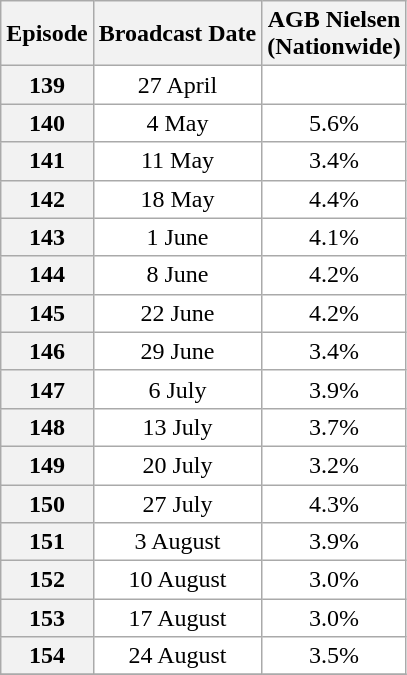<table class=wikitable style=text-align:center;background:#ffffff>
<tr>
<th>Episode</th>
<th>Broadcast Date</th>
<th>AGB Nielsen<br>(Nationwide)<br></th>
</tr>
<tr>
<th>139</th>
<td>27 April</td>
<td></td>
</tr>
<tr>
<th>140</th>
<td>4 May</td>
<td>5.6%</td>
</tr>
<tr>
<th>141</th>
<td>11 May</td>
<td>3.4%</td>
</tr>
<tr>
<th>142</th>
<td>18 May</td>
<td>4.4%</td>
</tr>
<tr>
<th>143</th>
<td>1 June</td>
<td>4.1%</td>
</tr>
<tr>
<th>144</th>
<td>8 June</td>
<td>4.2%</td>
</tr>
<tr>
<th>145</th>
<td>22 June</td>
<td>4.2%</td>
</tr>
<tr>
<th>146</th>
<td>29 June</td>
<td>3.4%</td>
</tr>
<tr>
<th>147</th>
<td>6 July</td>
<td>3.9%</td>
</tr>
<tr>
<th>148</th>
<td>13 July</td>
<td>3.7%</td>
</tr>
<tr>
<th>149</th>
<td>20 July</td>
<td>3.2%</td>
</tr>
<tr>
<th>150</th>
<td>27 July</td>
<td>4.3%</td>
</tr>
<tr>
<th>151</th>
<td>3 August</td>
<td>3.9%</td>
</tr>
<tr>
<th>152</th>
<td>10 August</td>
<td>3.0%</td>
</tr>
<tr>
<th>153</th>
<td>17 August</td>
<td>3.0%</td>
</tr>
<tr>
<th>154</th>
<td>24 August</td>
<td>3.5%</td>
</tr>
<tr>
</tr>
</table>
